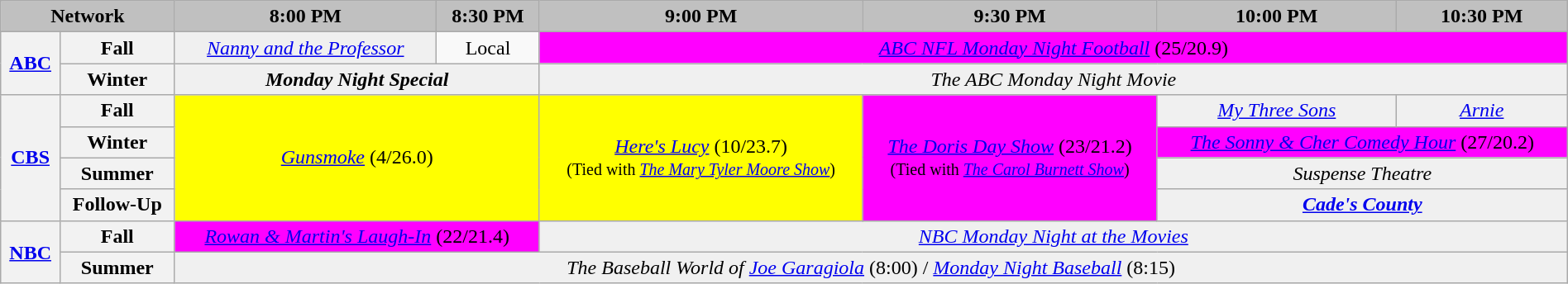<table class="wikitable" style="width:100%;margin-right:0;text-align:center">
<tr>
<th colspan="2" style="background-color:#C0C0C0;text-align:center">Network</th>
<th style="background-color:#C0C0C0;text-align:center">8:00 PM</th>
<th style="background-color:#C0C0C0;text-align:center">8:30 PM</th>
<th style="background-color:#C0C0C0;text-align:center">9:00 PM</th>
<th style="background-color:#C0C0C0;text-align:center">9:30 PM</th>
<th style="background-color:#C0C0C0;text-align:center">10:00 PM</th>
<th style="background-color:#C0C0C0;text-align:center">10:30 PM</th>
</tr>
<tr>
<th bgcolor="#C0C0C0" rowspan="2"><a href='#'>ABC</a></th>
<th>Fall</th>
<td bgcolor="#F0F0F0"><em><a href='#'>Nanny and the Professor</a></em></td>
<td>Local</td>
<td bgcolor="magenta" colspan="4"><em><a href='#'>ABC NFL Monday Night Football</a></em> (25/20.9)</td>
</tr>
<tr>
<th>Winter</th>
<td bgcolor="#F0F0F0" colspan="2"><strong><em>Monday Night Special</em></strong></td>
<td bgcolor="#F0F0F0" colspan="4"><em>The ABC Monday Night Movie</em></td>
</tr>
<tr>
<th bgcolor="#C0C0C0" rowspan="4"><a href='#'>CBS</a></th>
<th>Fall</th>
<td bgcolor="yellow" colspan="2" rowspan="4"><em><a href='#'>Gunsmoke</a></em> (4/26.0)</td>
<td bgcolor="yellow" rowspan="4"><em><a href='#'>Here's Lucy</a></em> (10/23.7)<br><small>(Tied with <em><a href='#'>The Mary Tyler Moore Show</a></em>)</small></td>
<td bgcolor="magenta" rowspan="4"><em><a href='#'>The Doris Day Show</a></em> (23/21.2)<br><small>(Tied with <em><a href='#'>The Carol Burnett Show</a></em>)</small></td>
<td bgcolor="#F0F0F0"><em><a href='#'>My Three Sons</a></em></td>
<td bgcolor="#F0F0F0"><em><a href='#'>Arnie</a></em></td>
</tr>
<tr>
<th>Winter</th>
<td bgcolor="magenta" colspan="2"><em><a href='#'>The Sonny & Cher Comedy Hour</a></em> (27/20.2)</td>
</tr>
<tr>
<th>Summer</th>
<td bgcolor="#F0F0F0" colspan="2"><em>Suspense Theatre</em></td>
</tr>
<tr>
<th>Follow-Up</th>
<td bgcolor="#F0F0F0" colspan="2"><strong><em><a href='#'>Cade's County</a></em></strong></td>
</tr>
<tr>
<th bgcolor="#C0C0C0" rowspan="2"><a href='#'>NBC</a></th>
<th>Fall</th>
<td bgcolor="magenta" colspan="2"><em><a href='#'>Rowan & Martin's Laugh-In</a></em> (22/21.4)</td>
<td bgcolor="#F0F0F0" colspan="4"><em><a href='#'>NBC Monday Night at the Movies</a></em></td>
</tr>
<tr>
<th>Summer</th>
<td bgcolor="#F0F0F0" colspan="6"><em>The Baseball World of <a href='#'>Joe Garagiola</a></em> (8:00) / <em><a href='#'>Monday Night Baseball</a></em> (8:15)</td>
</tr>
</table>
